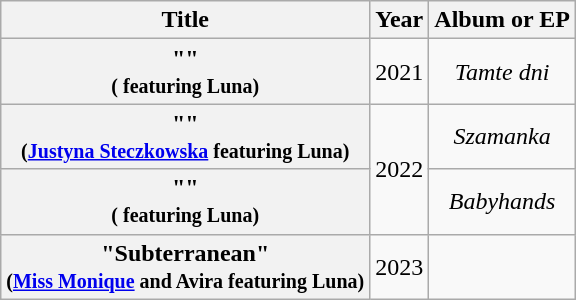<table class="wikitable plainrowheaders" style="text-align:center;">
<tr>
<th scope="col">Title</th>
<th scope="col">Year</th>
<th scope="col">Album or EP</th>
</tr>
<tr>
<th scope="row">""<br><small>( featuring Luna)</small></th>
<td>2021</td>
<td><em>Tamte dni</em></td>
</tr>
<tr>
<th scope="row">""<br><small>(<a href='#'>Justyna Steczkowska</a> featuring Luna)</small></th>
<td rowspan="2">2022</td>
<td><em>Szamanka</em></td>
</tr>
<tr>
<th scope="row">""<br><small>( featuring Luna)</small></th>
<td><em>Babyhands</em></td>
</tr>
<tr>
<th scope="row">"Subterranean"<br><small>(<a href='#'>Miss Monique</a> and Avira featuring Luna)</small></th>
<td>2023</td>
<td></td>
</tr>
</table>
